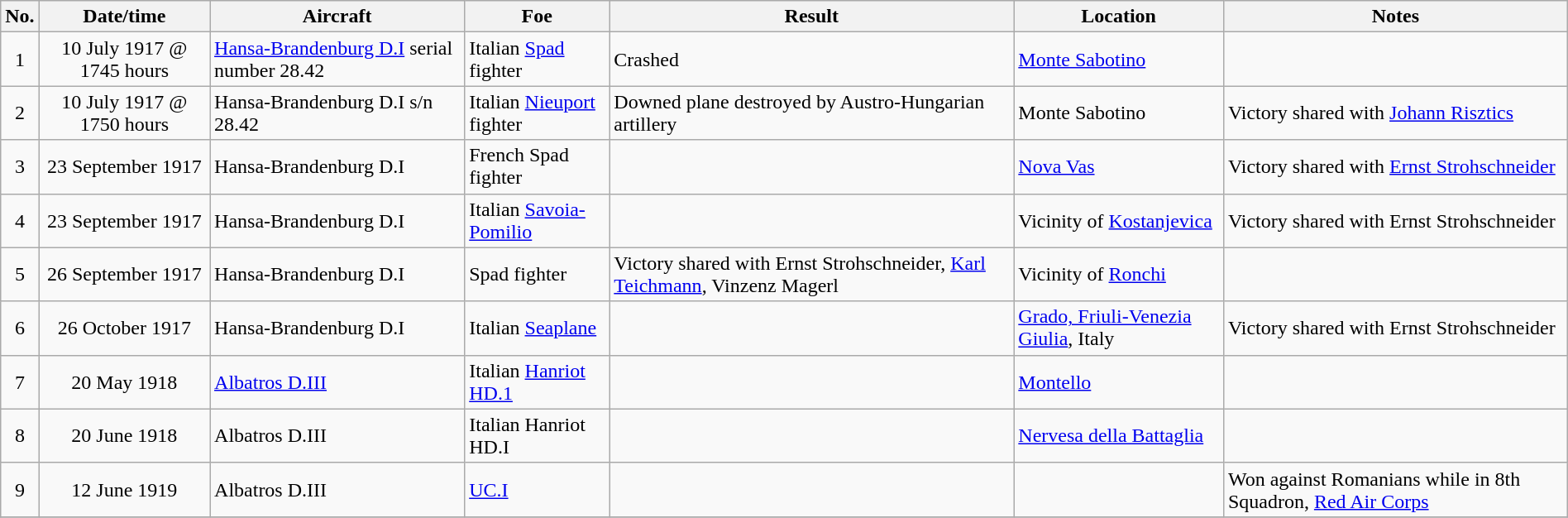<table class="wikitable" border="1" style="margin: 1em auto 1em auto">
<tr>
<th>No.</th>
<th>Date/time</th>
<th>Aircraft</th>
<th>Foe</th>
<th>Result</th>
<th>Location</th>
<th>Notes</th>
</tr>
<tr>
<td align="center">1</td>
<td align="center">10 July 1917 @ 1745 hours</td>
<td><a href='#'>Hansa-Brandenburg D.I</a> serial number 28.42</td>
<td>Italian <a href='#'>Spad</a> fighter</td>
<td>Crashed</td>
<td><a href='#'>Monte Sabotino</a></td>
<td></td>
</tr>
<tr>
<td align="center">2</td>
<td align="center">10 July 1917 @ 1750 hours</td>
<td>Hansa-Brandenburg D.I s/n 28.42</td>
<td>Italian <a href='#'>Nieuport</a> fighter</td>
<td>Downed plane destroyed by Austro-Hungarian artillery</td>
<td>Monte Sabotino</td>
<td>Victory shared with <a href='#'>Johann Risztics</a></td>
</tr>
<tr>
<td align="center">3</td>
<td align="center">23 September 1917</td>
<td>Hansa-Brandenburg D.I</td>
<td>French Spad fighter</td>
<td></td>
<td><a href='#'>Nova Vas</a></td>
<td>Victory shared with <a href='#'>Ernst Strohschneider</a></td>
</tr>
<tr>
<td align="center">4</td>
<td align="center">23 September 1917</td>
<td>Hansa-Brandenburg D.I</td>
<td>Italian <a href='#'>Savoia-Pomilio</a></td>
<td></td>
<td>Vicinity of <a href='#'>Kostanjevica</a></td>
<td>Victory shared with Ernst Strohschneider</td>
</tr>
<tr>
<td align="center">5</td>
<td align="center">26 September 1917</td>
<td>Hansa-Brandenburg D.I</td>
<td>Spad fighter</td>
<td>Victory shared with Ernst Strohschneider, <a href='#'>Karl Teichmann</a>, Vinzenz Magerl</td>
<td>Vicinity of <a href='#'>Ronchi</a></td>
<td></td>
</tr>
<tr>
<td align="center">6</td>
<td align="center">26 October 1917</td>
<td>Hansa-Brandenburg D.I</td>
<td>Italian <a href='#'>Seaplane</a></td>
<td></td>
<td><a href='#'>Grado, Friuli-Venezia Giulia</a>, Italy</td>
<td>Victory shared with Ernst Strohschneider</td>
</tr>
<tr>
<td align="center">7</td>
<td align="center">20 May 1918</td>
<td><a href='#'>Albatros D.III</a></td>
<td>Italian <a href='#'>Hanriot HD.1</a></td>
<td></td>
<td><a href='#'>Montello</a></td>
<td></td>
</tr>
<tr>
<td align="center">8</td>
<td align="center">20 June 1918</td>
<td>Albatros D.III</td>
<td>Italian Hanriot HD.I</td>
<td></td>
<td><a href='#'>Nervesa della Battaglia</a></td>
<td></td>
</tr>
<tr>
<td align="center">9</td>
<td align="center">12 June 1919</td>
<td>Albatros D.III</td>
<td><a href='#'>UC.I</a></td>
<td></td>
<td></td>
<td>Won against Romanians while in 8th Squadron, <a href='#'>Red Air Corps</a></td>
</tr>
<tr>
</tr>
</table>
